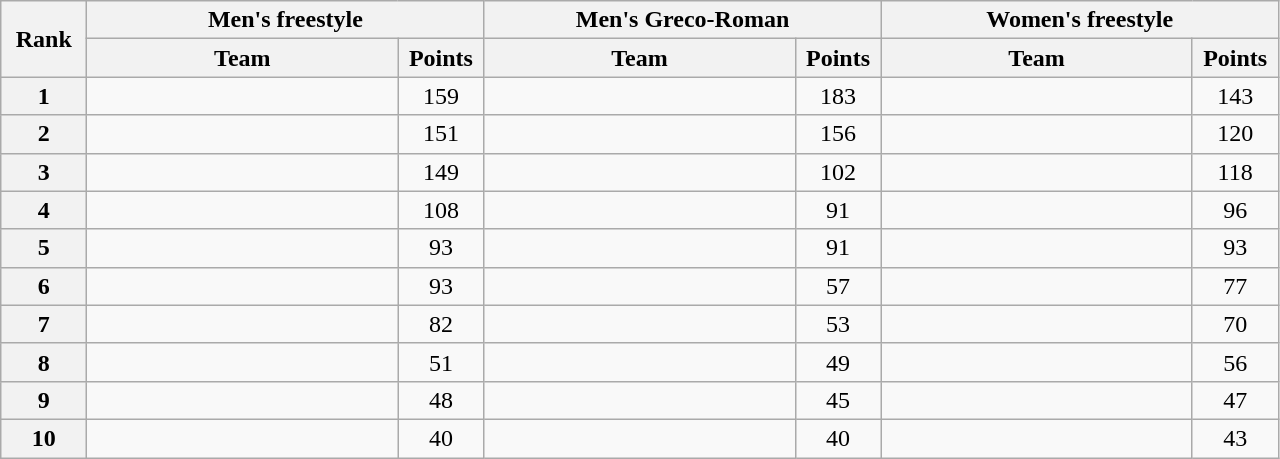<table class="wikitable" style="text-align:center;">
<tr>
<th rowspan="2" width="50">Rank</th>
<th colspan="2">Men's freestyle</th>
<th colspan="2">Men's Greco-Roman</th>
<th colspan="2">Women's freestyle</th>
</tr>
<tr>
<th width="200">Team</th>
<th width="50">Points</th>
<th width="200">Team</th>
<th width="50">Points</th>
<th width="200">Team</th>
<th width="50">Points</th>
</tr>
<tr>
<th>1</th>
<td align="left"></td>
<td>159</td>
<td align="left"></td>
<td>183</td>
<td align="left"></td>
<td>143</td>
</tr>
<tr>
<th>2</th>
<td align="left"></td>
<td>151</td>
<td align="left"></td>
<td>156</td>
<td align="left"></td>
<td>120</td>
</tr>
<tr>
<th>3</th>
<td align="left"></td>
<td>149</td>
<td align="left"></td>
<td>102</td>
<td align="left"></td>
<td>118</td>
</tr>
<tr>
<th>4</th>
<td align="left"></td>
<td>108</td>
<td align="left"></td>
<td>91</td>
<td align="left"></td>
<td>96</td>
</tr>
<tr>
<th>5</th>
<td align="left"></td>
<td>93</td>
<td align="left"></td>
<td>91</td>
<td align="left"></td>
<td>93</td>
</tr>
<tr>
<th>6</th>
<td align="left"></td>
<td>93</td>
<td align="left"></td>
<td>57</td>
<td align="left"></td>
<td>77</td>
</tr>
<tr>
<th>7</th>
<td align="left"></td>
<td>82</td>
<td align="left"></td>
<td>53</td>
<td align="left"></td>
<td>70</td>
</tr>
<tr>
<th>8</th>
<td align="left"></td>
<td>51</td>
<td align="left"></td>
<td>49</td>
<td align="left"></td>
<td>56</td>
</tr>
<tr>
<th>9</th>
<td align="left"></td>
<td>48</td>
<td align="left"></td>
<td>45</td>
<td align="left"></td>
<td>47</td>
</tr>
<tr>
<th>10</th>
<td align="left"></td>
<td>40</td>
<td align="left"></td>
<td>40</td>
<td align="left"></td>
<td>43</td>
</tr>
</table>
